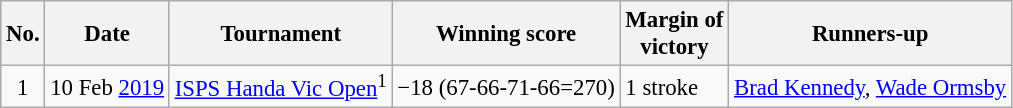<table class="wikitable" style="font-size:95%;">
<tr>
<th>No.</th>
<th>Date</th>
<th>Tournament</th>
<th>Winning score</th>
<th>Margin of<br>victory</th>
<th>Runners-up</th>
</tr>
<tr>
<td align=center>1</td>
<td align=right>10 Feb <a href='#'>2019</a></td>
<td><a href='#'>ISPS Handa Vic Open</a><sup>1</sup></td>
<td>−18 (67-66-71-66=270)</td>
<td>1 stroke</td>
<td> <a href='#'>Brad Kennedy</a>,  <a href='#'>Wade Ormsby</a></td>
</tr>
</table>
